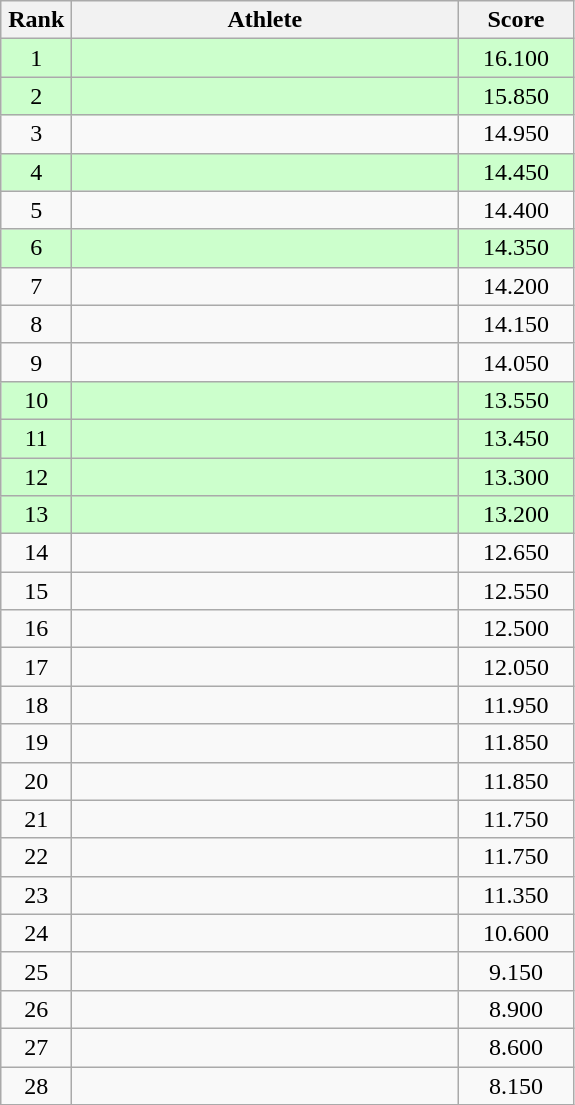<table class=wikitable style="text-align:center">
<tr>
<th width=40>Rank</th>
<th width=250>Athlete</th>
<th width=70>Score</th>
</tr>
<tr bgcolor="ccffcc">
<td>1</td>
<td align=left></td>
<td>16.100</td>
</tr>
<tr bgcolor="ccffcc">
<td>2</td>
<td align=left></td>
<td>15.850</td>
</tr>
<tr>
<td>3</td>
<td align=left></td>
<td>14.950</td>
</tr>
<tr bgcolor="ccffcc">
<td>4</td>
<td align=left></td>
<td>14.450</td>
</tr>
<tr>
<td>5</td>
<td align=left></td>
<td>14.400</td>
</tr>
<tr bgcolor="ccffcc">
<td>6</td>
<td align=left></td>
<td>14.350</td>
</tr>
<tr>
<td>7</td>
<td align=left></td>
<td>14.200</td>
</tr>
<tr>
<td>8</td>
<td align=left></td>
<td>14.150</td>
</tr>
<tr>
<td>9</td>
<td align=left></td>
<td>14.050</td>
</tr>
<tr bgcolor="ccffcc">
<td>10</td>
<td align=left></td>
<td>13.550</td>
</tr>
<tr bgcolor="ccffcc">
<td>11</td>
<td align=left></td>
<td>13.450</td>
</tr>
<tr bgcolor="ccffcc">
<td>12 </td>
<td align=left></td>
<td>13.300</td>
</tr>
<tr bgcolor="ccffcc">
<td>13</td>
<td align=left></td>
<td>13.200</td>
</tr>
<tr>
<td>14</td>
<td align=left></td>
<td>12.650</td>
</tr>
<tr>
<td>15 </td>
<td align=left></td>
<td>12.550</td>
</tr>
<tr>
<td>16</td>
<td align=left></td>
<td>12.500</td>
</tr>
<tr>
<td>17</td>
<td align=left></td>
<td>12.050</td>
</tr>
<tr>
<td>18</td>
<td align=left></td>
<td>11.950</td>
</tr>
<tr>
<td>19</td>
<td align=left></td>
<td>11.850</td>
</tr>
<tr>
<td>20</td>
<td align=left></td>
<td>11.850</td>
</tr>
<tr>
<td>21</td>
<td align=left></td>
<td>11.750</td>
</tr>
<tr>
<td>22</td>
<td align=left></td>
<td>11.750</td>
</tr>
<tr>
<td>23</td>
<td align=left></td>
<td>11.350</td>
</tr>
<tr>
<td>24</td>
<td align=left></td>
<td>10.600</td>
</tr>
<tr>
<td>25</td>
<td align=left></td>
<td>9.150</td>
</tr>
<tr>
<td>26</td>
<td align=left></td>
<td>8.900</td>
</tr>
<tr>
<td>27</td>
<td align=left></td>
<td>8.600</td>
</tr>
<tr>
<td>28</td>
<td align=left></td>
<td>8.150</td>
</tr>
</table>
